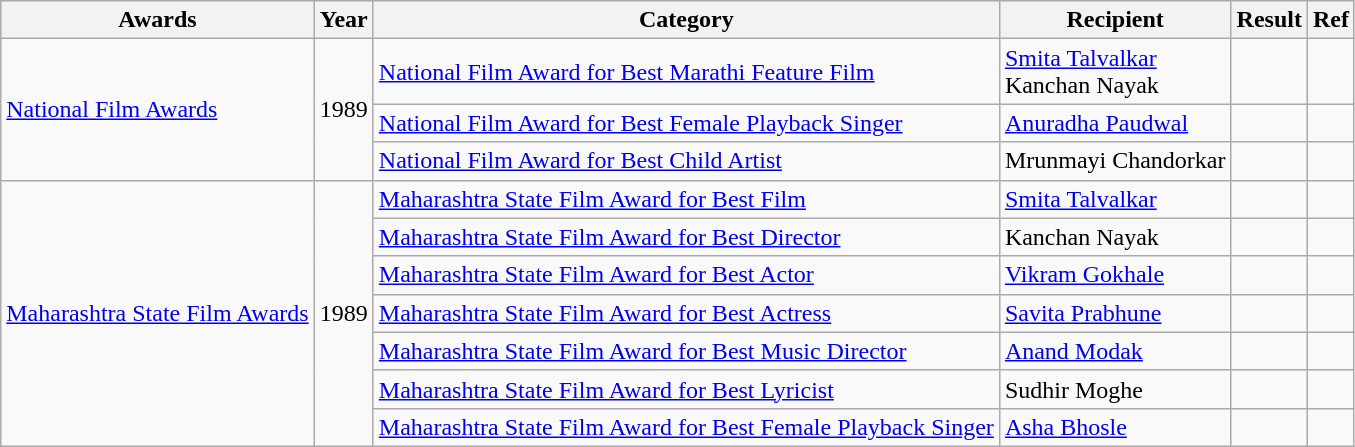<table class="wikitable">
<tr>
<th>Awards</th>
<th>Year</th>
<th>Category</th>
<th>Recipient</th>
<th>Result</th>
<th>Ref</th>
</tr>
<tr>
<td Rowspan ="3"><a href='#'>National Film Awards</a></td>
<td Rowspan ="3">1989</td>
<td><a href='#'>National Film Award for Best Marathi Feature Film</a></td>
<td><a href='#'>Smita Talvalkar</a><br>Kanchan Nayak</td>
<td></td>
<td></td>
</tr>
<tr>
<td><a href='#'>National Film Award for Best Female Playback Singer</a></td>
<td><a href='#'>Anuradha Paudwal</a></td>
<td></td>
<td></td>
</tr>
<tr>
<td><a href='#'>National Film Award for Best Child Artist</a></td>
<td>Mrunmayi Chandorkar</td>
<td></td>
<td></td>
</tr>
<tr>
<td Rowspan="7"><a href='#'>Maharashtra State Film Awards</a></td>
<td Rowspan="7">1989</td>
<td><a href='#'>Maharashtra State Film Award for Best Film</a></td>
<td><a href='#'>Smita Talvalkar</a></td>
<td></td>
<td></td>
</tr>
<tr>
<td><a href='#'>Maharashtra State Film Award for Best Director</a></td>
<td>Kanchan Nayak</td>
<td></td>
<td></td>
</tr>
<tr>
<td><a href='#'>Maharashtra State Film Award for Best Actor</a></td>
<td><a href='#'>Vikram Gokhale</a></td>
<td></td>
<td></td>
</tr>
<tr>
<td><a href='#'>Maharashtra State Film Award for Best Actress</a></td>
<td><a href='#'>Savita Prabhune</a></td>
<td></td>
<td></td>
</tr>
<tr>
<td><a href='#'>Maharashtra State Film Award for Best Music Director</a></td>
<td><a href='#'>Anand Modak</a></td>
<td></td>
<td></td>
</tr>
<tr>
<td><a href='#'>Maharashtra State Film Award for Best Lyricist</a></td>
<td>Sudhir Moghe</td>
<td></td>
<td></td>
</tr>
<tr>
<td><a href='#'>Maharashtra State Film Award for Best Female Playback Singer</a></td>
<td><a href='#'>Asha Bhosle</a></td>
<td></td>
<td></td>
</tr>
</table>
